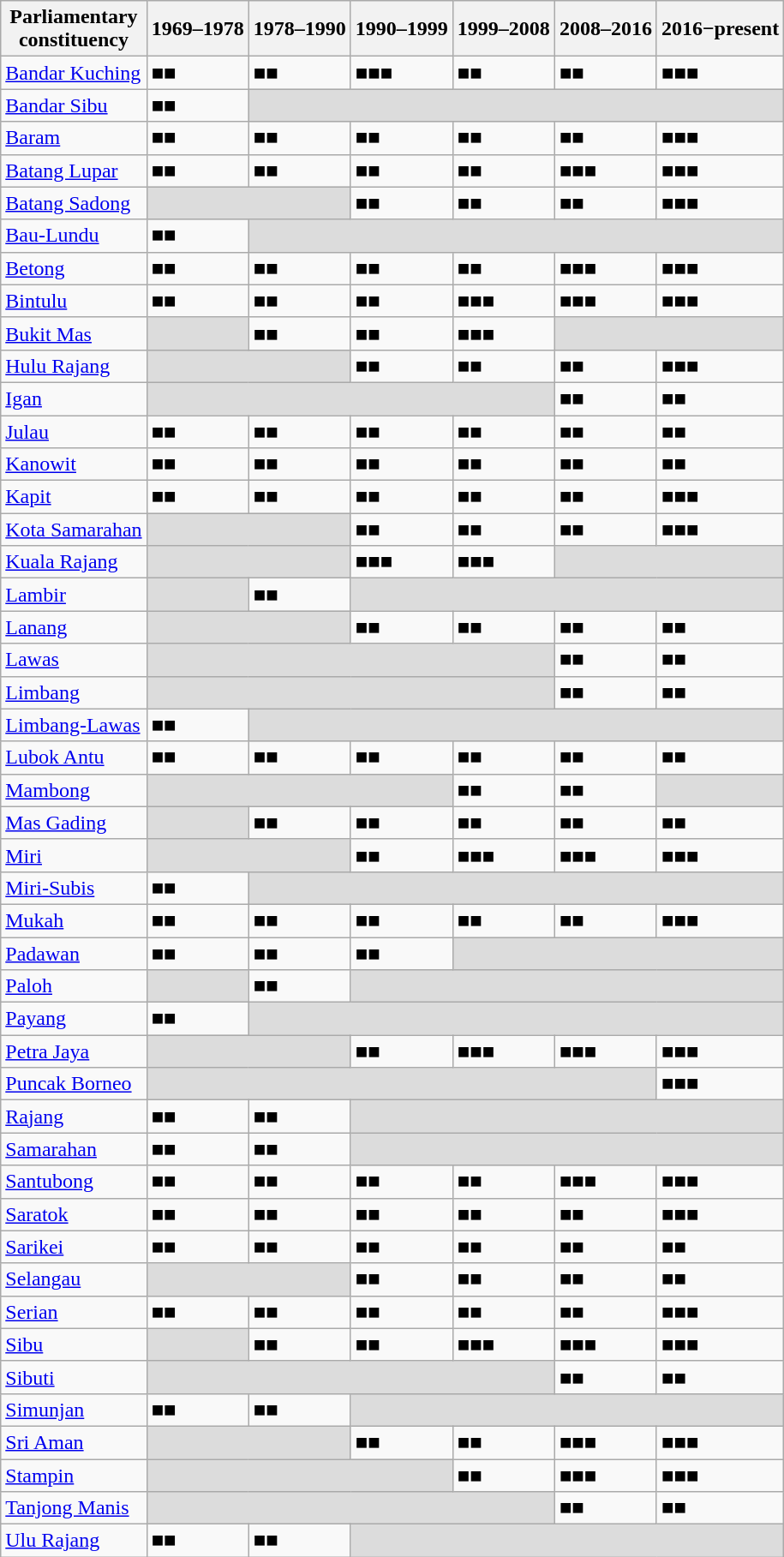<table class=wikitable>
<tr>
<th>Parliamentary<br>constituency</th>
<th>1969–1978</th>
<th>1978–1990</th>
<th>1990–1999</th>
<th>1999–2008</th>
<th>2008–2016</th>
<th>2016−present</th>
</tr>
<tr>
<td><a href='#'>Bandar Kuching</a></td>
<td>■■</td>
<td>■■</td>
<td>■■■</td>
<td>■■</td>
<td>■■</td>
<td>■■■</td>
</tr>
<tr>
<td><a href='#'>Bandar Sibu</a></td>
<td>■■</td>
<td colspan=5 bgcolor=dcdcdc></td>
</tr>
<tr>
<td><a href='#'>Baram</a></td>
<td>■■</td>
<td>■■</td>
<td>■■</td>
<td>■■</td>
<td>■■</td>
<td>■■■</td>
</tr>
<tr>
<td><a href='#'>Batang Lupar</a></td>
<td>■■</td>
<td>■■</td>
<td>■■</td>
<td>■■</td>
<td>■■■</td>
<td>■■■</td>
</tr>
<tr>
<td><a href='#'>Batang Sadong</a></td>
<td colspan="2" bgcolor="dcdcdc"></td>
<td>■■</td>
<td>■■</td>
<td>■■</td>
<td>■■■</td>
</tr>
<tr>
<td><a href='#'>Bau-Lundu</a></td>
<td>■■</td>
<td colspan=5 bgcolor=dcdcdc></td>
</tr>
<tr>
<td><a href='#'>Betong</a></td>
<td>■■</td>
<td>■■</td>
<td>■■</td>
<td>■■</td>
<td>■■■</td>
<td>■■■</td>
</tr>
<tr>
<td><a href='#'>Bintulu</a></td>
<td>■■</td>
<td>■■</td>
<td>■■</td>
<td>■■■</td>
<td>■■■</td>
<td>■■■</td>
</tr>
<tr>
<td><a href='#'>Bukit Mas</a></td>
<td bgcolor="dcdcdc"></td>
<td>■■</td>
<td>■■</td>
<td>■■■</td>
<td colspan=2 bgcolor=dcdcdc></td>
</tr>
<tr>
<td><a href='#'>Hulu Rajang</a></td>
<td colspan="2" bgcolor="dcdcdc"></td>
<td>■■</td>
<td>■■</td>
<td>■■</td>
<td>■■■</td>
</tr>
<tr>
<td><a href='#'>Igan</a></td>
<td colspan="4" bgcolor="dcdcdc"></td>
<td>■■</td>
<td>■■</td>
</tr>
<tr>
<td><a href='#'>Julau</a></td>
<td>■■</td>
<td>■■</td>
<td>■■</td>
<td>■■</td>
<td>■■</td>
<td>■■</td>
</tr>
<tr>
<td><a href='#'>Kanowit</a></td>
<td>■■</td>
<td>■■</td>
<td>■■</td>
<td>■■</td>
<td>■■</td>
<td>■■</td>
</tr>
<tr>
<td><a href='#'>Kapit</a></td>
<td>■■</td>
<td>■■</td>
<td>■■</td>
<td>■■</td>
<td>■■</td>
<td>■■■</td>
</tr>
<tr>
<td><a href='#'>Kota Samarahan</a></td>
<td colspan="2" bgcolor="dcdcdc"></td>
<td>■■</td>
<td>■■</td>
<td>■■</td>
<td>■■■</td>
</tr>
<tr>
<td><a href='#'>Kuala Rajang</a></td>
<td colspan="2" bgcolor="dcdcdc"></td>
<td>■■■</td>
<td>■■■</td>
<td colspan=2 bgcolor=dcdcdc></td>
</tr>
<tr>
<td><a href='#'>Lambir</a></td>
<td bgcolor="dcdcdc"></td>
<td>■■</td>
<td colspan=4 bgcolor=dcdcdc></td>
</tr>
<tr>
<td><a href='#'>Lanang</a></td>
<td colspan="2" bgcolor="dcdcdc"></td>
<td>■■</td>
<td>■■</td>
<td>■■</td>
<td>■■</td>
</tr>
<tr>
<td><a href='#'>Lawas</a></td>
<td colspan="4" bgcolor="dcdcdc"></td>
<td>■■</td>
<td>■■</td>
</tr>
<tr>
<td><a href='#'>Limbang</a></td>
<td colspan="4" bgcolor="dcdcdc"></td>
<td>■■</td>
<td>■■</td>
</tr>
<tr>
<td><a href='#'>Limbang-Lawas</a></td>
<td>■■</td>
<td colspan=5 bgcolor=dcdcdc></td>
</tr>
<tr>
<td><a href='#'>Lubok Antu</a></td>
<td>■■</td>
<td>■■</td>
<td>■■</td>
<td>■■</td>
<td>■■</td>
<td>■■</td>
</tr>
<tr>
<td><a href='#'>Mambong</a></td>
<td colspan="3" bgcolor="dcdcdc"></td>
<td>■■</td>
<td>■■</td>
<td bgcolor=dcdcdc></td>
</tr>
<tr>
<td><a href='#'>Mas Gading</a></td>
<td bgcolor="dcdcdc"></td>
<td>■■</td>
<td>■■</td>
<td>■■</td>
<td>■■</td>
<td>■■</td>
</tr>
<tr>
<td><a href='#'>Miri</a></td>
<td colspan="2" bgcolor="dcdcdc"></td>
<td>■■</td>
<td>■■■</td>
<td>■■■</td>
<td>■■■</td>
</tr>
<tr>
<td><a href='#'>Miri-Subis</a></td>
<td>■■</td>
<td colspan=5 bgcolor=dcdcdc></td>
</tr>
<tr>
<td><a href='#'>Mukah</a></td>
<td>■■</td>
<td>■■</td>
<td>■■</td>
<td>■■</td>
<td>■■</td>
<td>■■■</td>
</tr>
<tr>
<td><a href='#'>Padawan</a></td>
<td>■■</td>
<td>■■</td>
<td>■■</td>
<td colspan=3 bgcolor=dcdcdc></td>
</tr>
<tr>
<td><a href='#'>Paloh</a></td>
<td bgcolor="dcdcdc"></td>
<td>■■</td>
<td colspan=4 bgcolor=dcdcdc></td>
</tr>
<tr>
<td><a href='#'>Payang</a></td>
<td>■■</td>
<td colspan=5 bgcolor=dcdcdc></td>
</tr>
<tr>
<td><a href='#'>Petra Jaya</a></td>
<td colspan="2" bgcolor="dcdcdc"></td>
<td>■■</td>
<td>■■■</td>
<td>■■■</td>
<td>■■■</td>
</tr>
<tr>
<td><a href='#'>Puncak Borneo</a></td>
<td colspan="5" bgcolor="dcdcdc"></td>
<td>■■■</td>
</tr>
<tr>
<td><a href='#'>Rajang</a></td>
<td>■■</td>
<td>■■</td>
<td colspan=4 bgcolor=dcdcdc></td>
</tr>
<tr>
<td><a href='#'>Samarahan</a></td>
<td>■■</td>
<td>■■</td>
<td colspan=4 bgcolor=dcdcdc></td>
</tr>
<tr>
<td><a href='#'>Santubong</a></td>
<td>■■</td>
<td>■■</td>
<td>■■</td>
<td>■■</td>
<td>■■■</td>
<td>■■■</td>
</tr>
<tr>
<td><a href='#'>Saratok</a></td>
<td>■■</td>
<td>■■</td>
<td>■■</td>
<td>■■</td>
<td>■■</td>
<td>■■■</td>
</tr>
<tr>
<td><a href='#'>Sarikei</a></td>
<td>■■</td>
<td>■■</td>
<td>■■</td>
<td>■■</td>
<td>■■</td>
<td>■■</td>
</tr>
<tr>
<td><a href='#'>Selangau</a></td>
<td colspan="2" bgcolor="dcdcdc"></td>
<td>■■</td>
<td>■■</td>
<td>■■</td>
<td>■■</td>
</tr>
<tr>
<td><a href='#'>Serian</a></td>
<td>■■</td>
<td>■■</td>
<td>■■</td>
<td>■■</td>
<td>■■</td>
<td>■■■</td>
</tr>
<tr>
<td><a href='#'>Sibu</a></td>
<td bgcolor="dcdcdc"></td>
<td>■■</td>
<td>■■</td>
<td>■■■</td>
<td>■■■</td>
<td>■■■</td>
</tr>
<tr>
<td><a href='#'>Sibuti</a></td>
<td colspan="4" bgcolor="dcdcdc"></td>
<td>■■</td>
<td>■■</td>
</tr>
<tr>
<td><a href='#'>Simunjan</a></td>
<td>■■</td>
<td>■■</td>
<td colspan=4 bgcolor=dcdcdc></td>
</tr>
<tr>
<td><a href='#'>Sri Aman</a></td>
<td colspan="2" bgcolor="dcdcdc"></td>
<td>■■</td>
<td>■■</td>
<td>■■■</td>
<td>■■■</td>
</tr>
<tr>
<td><a href='#'>Stampin</a></td>
<td colspan="3" bgcolor="dcdcdc"></td>
<td>■■</td>
<td>■■■</td>
<td>■■■</td>
</tr>
<tr>
<td><a href='#'>Tanjong Manis</a></td>
<td colspan="4" bgcolor="dcdcdc"></td>
<td>■■</td>
<td>■■</td>
</tr>
<tr>
<td><a href='#'>Ulu Rajang</a></td>
<td>■■</td>
<td>■■</td>
<td colspan=4 bgcolor=dcdcdc></td>
</tr>
</table>
